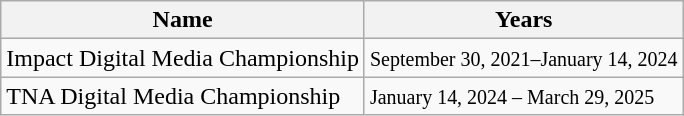<table class="wikitable">
<tr>
<th>Name</th>
<th>Years</th>
</tr>
<tr>
<td>Impact Digital Media Championship</td>
<td><small>September 30, 2021–January 14, 2024</small></td>
</tr>
<tr>
<td>TNA Digital Media Championship</td>
<td><small>January 14, 2024 – March 29, 2025</small></td>
</tr>
</table>
